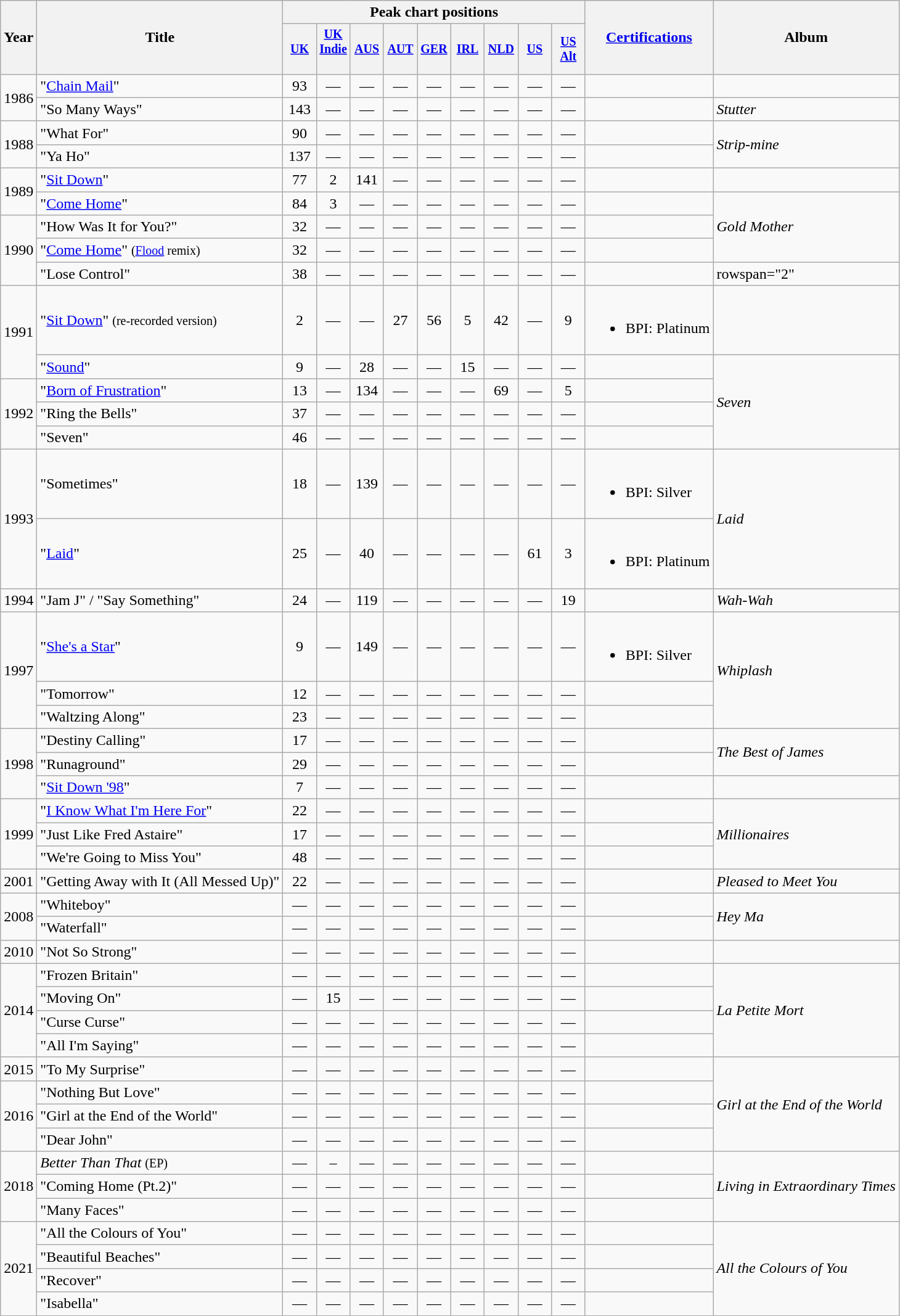<table class="wikitable">
<tr>
<th rowspan="2">Year</th>
<th rowspan="2">Title</th>
<th colspan="9">Peak chart positions</th>
<th rowspan="2"><a href='#'>Certifications</a></th>
<th rowspan="2">Album</th>
</tr>
<tr style="font-size:smaller; line-height:1.2">
<th width="30"><a href='#'>UK</a><br></th>
<th width="30"><a href='#'>UK Indie</a><br><br></th>
<th width="30"><a href='#'>AUS</a><br></th>
<th width="30"><a href='#'>AUT</a><br></th>
<th width="30"><a href='#'>GER</a><br></th>
<th width="30"><a href='#'>IRL</a><br></th>
<th width="30"><a href='#'>NLD</a><br></th>
<th width="30"><a href='#'>US</a><br></th>
<th width="30"><a href='#'>US <br>Alt</a><br></th>
</tr>
<tr>
<td rowspan="2">1986</td>
<td>"<a href='#'>Chain Mail</a>"</td>
<td align="center">93</td>
<td align="center">—</td>
<td align="center">—</td>
<td align="center">—</td>
<td align="center">—</td>
<td align="center">—</td>
<td align="center">—</td>
<td align="center">—</td>
<td align="center">—</td>
<td></td>
<td></td>
</tr>
<tr>
<td>"So Many Ways"</td>
<td align="center">143</td>
<td align="center">—</td>
<td align="center">—</td>
<td align="center">—</td>
<td align="center">—</td>
<td align="center">—</td>
<td align="center">—</td>
<td align="center">—</td>
<td align="center">—</td>
<td></td>
<td><em>Stutter</em></td>
</tr>
<tr>
<td rowspan="2">1988</td>
<td>"What For"</td>
<td align="center">90</td>
<td align="center">—</td>
<td align="center">—</td>
<td align="center">—</td>
<td align="center">—</td>
<td align="center">—</td>
<td align="center">—</td>
<td align="center">—</td>
<td align="center">—</td>
<td></td>
<td rowspan="2"><em>Strip-mine</em></td>
</tr>
<tr>
<td>"Ya Ho"</td>
<td align="center">137</td>
<td align="center">—</td>
<td align="center">—</td>
<td align="center">—</td>
<td align="center">—</td>
<td align="center">—</td>
<td align="center">—</td>
<td align="center">—</td>
<td align="center">—</td>
<td></td>
</tr>
<tr>
<td rowspan="2">1989</td>
<td>"<a href='#'>Sit Down</a>"</td>
<td align="center">77</td>
<td align="center">2</td>
<td align="center">141</td>
<td align="center">—</td>
<td align="center">—</td>
<td align="center">—</td>
<td align="center">—</td>
<td align="center">—</td>
<td align="center">—</td>
<td></td>
<td></td>
</tr>
<tr>
<td>"<a href='#'>Come Home</a>"<small></small></td>
<td align="center">84</td>
<td align="center">3</td>
<td align="center">—</td>
<td align="center">—</td>
<td align="center">—</td>
<td align="center">—</td>
<td align="center">—</td>
<td align="center">—</td>
<td align="center">—</td>
<td></td>
<td rowspan="3"><em>Gold Mother</em></td>
</tr>
<tr>
<td rowspan="3">1990</td>
<td>"How Was It for You?"</td>
<td align="center">32</td>
<td align="center">—</td>
<td align="center">—</td>
<td align="center">—</td>
<td align="center">—</td>
<td align="center">—</td>
<td align="center">—</td>
<td align="center">—</td>
<td align="center">—</td>
<td></td>
</tr>
<tr>
<td>"<a href='#'>Come Home</a>" <small>(<a href='#'>Flood</a> remix)</small></td>
<td align="center">32</td>
<td align="center">—</td>
<td align="center">—</td>
<td align="center">—</td>
<td align="center">—</td>
<td align="center">—</td>
<td align="center">—</td>
<td align="center">—</td>
<td align="center">—</td>
<td></td>
</tr>
<tr>
<td>"Lose Control"<small></small></td>
<td align="center">38</td>
<td align="center">—</td>
<td align="center">—</td>
<td align="center">—</td>
<td align="center">—</td>
<td align="center">—</td>
<td align="center">—</td>
<td align="center">—</td>
<td align="center">—</td>
<td></td>
<td>rowspan="2" </td>
</tr>
<tr>
<td rowspan="2">1991</td>
<td>"<a href='#'>Sit Down</a>" <small>(re-recorded version)</small></td>
<td align="center">2</td>
<td align="center">—</td>
<td align="center">—</td>
<td align="center">27</td>
<td align="center">56</td>
<td align="center">5</td>
<td align="center">42</td>
<td align="center">—</td>
<td align="center">9</td>
<td><br><ul><li>BPI: Platinum</li></ul></td>
</tr>
<tr>
<td>"<a href='#'>Sound</a>"</td>
<td align="center">9</td>
<td align="center">—</td>
<td align="center">28</td>
<td align="center">—</td>
<td align="center">—</td>
<td align="center">15</td>
<td align="center">—</td>
<td align="center">—</td>
<td align="center">—</td>
<td></td>
<td rowspan="4"><em>Seven</em></td>
</tr>
<tr>
<td rowspan="3">1992</td>
<td>"<a href='#'>Born of Frustration</a>"</td>
<td align="center">13</td>
<td align="center">—</td>
<td align="center">134</td>
<td align="center">—</td>
<td align="center">—</td>
<td align="center">—</td>
<td align="center">69</td>
<td align="center">—</td>
<td align="center">5</td>
<td></td>
</tr>
<tr>
<td>"Ring the Bells"</td>
<td align="center">37</td>
<td align="center">—</td>
<td align="center">—</td>
<td align="center">—</td>
<td align="center">—</td>
<td align="center">—</td>
<td align="center">—</td>
<td align="center">—</td>
<td align="center">—</td>
<td></td>
</tr>
<tr>
<td>"Seven"</td>
<td align="center">46</td>
<td align="center">—</td>
<td align="center">—</td>
<td align="center">—</td>
<td align="center">—</td>
<td align="center">—</td>
<td align="center">—</td>
<td align="center">—</td>
<td align="center">—</td>
<td></td>
</tr>
<tr>
<td rowspan="2">1993</td>
<td>"Sometimes"</td>
<td align="center">18</td>
<td align="center">—</td>
<td align="center">139</td>
<td align="center">—</td>
<td align="center">—</td>
<td align="center">—</td>
<td align="center">—</td>
<td align="center">—</td>
<td align="center">—</td>
<td><br><ul><li>BPI: Silver</li></ul></td>
<td rowspan="2"><em>Laid</em></td>
</tr>
<tr>
<td>"<a href='#'>Laid</a>"</td>
<td align="center">25</td>
<td align="center">—</td>
<td align="center">40</td>
<td align="center">—</td>
<td align="center">—</td>
<td align="center">—</td>
<td align="center">—</td>
<td align="center">61</td>
<td align="center">3</td>
<td><br><ul><li>BPI: Platinum</li></ul></td>
</tr>
<tr>
<td>1994</td>
<td>"Jam J" / "Say Something"</td>
<td align="center">24</td>
<td align="center">—</td>
<td align="center">119</td>
<td align="center">—</td>
<td align="center">—</td>
<td align="center">—</td>
<td align="center">—</td>
<td align="center">—</td>
<td align="center">19</td>
<td></td>
<td><em>Wah-Wah</em></td>
</tr>
<tr>
<td rowspan="3">1997</td>
<td>"<a href='#'>She's a Star</a>"</td>
<td align="center">9</td>
<td align="center">—</td>
<td align="center">149</td>
<td align="center">—</td>
<td align="center">—</td>
<td align="center">—</td>
<td align="center">—</td>
<td align="center">—</td>
<td align="center">—</td>
<td><br><ul><li>BPI: Silver</li></ul></td>
<td rowspan="3"><em>Whiplash</em></td>
</tr>
<tr>
<td>"Tomorrow"</td>
<td align="center">12</td>
<td align="center">—</td>
<td align="center">—</td>
<td align="center">—</td>
<td align="center">—</td>
<td align="center">—</td>
<td align="center">—</td>
<td align="center">—</td>
<td align="center">—</td>
<td></td>
</tr>
<tr>
<td>"Waltzing Along"</td>
<td align="center">23</td>
<td align="center">—</td>
<td align="center">—</td>
<td align="center">—</td>
<td align="center">—</td>
<td align="center">—</td>
<td align="center">—</td>
<td align="center">—</td>
<td align="center">—</td>
<td></td>
</tr>
<tr>
<td rowspan="3">1998</td>
<td>"Destiny Calling"</td>
<td align="center">17</td>
<td align="center">—</td>
<td align="center">—</td>
<td align="center">—</td>
<td align="center">—</td>
<td align="center">—</td>
<td align="center">—</td>
<td align="center">—</td>
<td align="center">—</td>
<td></td>
<td rowspan="2"><em>The Best of James</em></td>
</tr>
<tr>
<td>"Runaground"</td>
<td align="center">29</td>
<td align="center">—</td>
<td align="center">—</td>
<td align="center">—</td>
<td align="center">—</td>
<td align="center">—</td>
<td align="center">—</td>
<td align="center">—</td>
<td align="center">—</td>
<td></td>
</tr>
<tr>
<td>"<a href='#'>Sit Down '98</a>"</td>
<td align="center">7</td>
<td align="center">—</td>
<td align="center">—</td>
<td align="center">—</td>
<td align="center">—</td>
<td align="center">—</td>
<td align="center">—</td>
<td align="center">—</td>
<td align="center">—</td>
<td></td>
<td></td>
</tr>
<tr>
<td rowspan="3">1999</td>
<td>"<a href='#'>I Know What I'm Here For</a>"</td>
<td align="center">22</td>
<td align="center">—</td>
<td align="center">—</td>
<td align="center">—</td>
<td align="center">—</td>
<td align="center">—</td>
<td align="center">—</td>
<td align="center">—</td>
<td align="center">—</td>
<td></td>
<td rowspan="3"><em>Millionaires</em></td>
</tr>
<tr>
<td>"Just Like Fred Astaire"</td>
<td align="center">17</td>
<td align="center">—</td>
<td align="center">—</td>
<td align="center">—</td>
<td align="center">—</td>
<td align="center">—</td>
<td align="center">—</td>
<td align="center">—</td>
<td align="center">—</td>
<td></td>
</tr>
<tr>
<td>"We're Going to Miss You"</td>
<td align="center">48</td>
<td align="center">—</td>
<td align="center">—</td>
<td align="center">—</td>
<td align="center">—</td>
<td align="center">—</td>
<td align="center">—</td>
<td align="center">—</td>
<td align="center">—</td>
<td></td>
</tr>
<tr>
<td>2001</td>
<td>"Getting Away with It (All Messed Up)"</td>
<td align="center">22</td>
<td align="center">—</td>
<td align="center">—</td>
<td align="center">—</td>
<td align="center">—</td>
<td align="center">—</td>
<td align="center">—</td>
<td align="center">—</td>
<td align="center">—</td>
<td></td>
<td><em>Pleased to Meet You</em></td>
</tr>
<tr>
<td rowspan="2">2008</td>
<td>"Whiteboy"</td>
<td align="center">—</td>
<td align="center">—</td>
<td align="center">—</td>
<td align="center">—</td>
<td align="center">—</td>
<td align="center">—</td>
<td align="center">—</td>
<td align="center">—</td>
<td align="center">—</td>
<td></td>
<td rowspan="2"><em>Hey Ma</em></td>
</tr>
<tr>
<td>"Waterfall"</td>
<td align="center">—</td>
<td align="center">—</td>
<td align="center">—</td>
<td align="center">—</td>
<td align="center">—</td>
<td align="center">—</td>
<td align="center">—</td>
<td align="center">—</td>
<td align="center">—</td>
<td></td>
</tr>
<tr>
<td>2010</td>
<td>"Not So Strong"</td>
<td align="center">—</td>
<td align="center">—</td>
<td align="center">—</td>
<td align="center">—</td>
<td align="center">—</td>
<td align="center">—</td>
<td align="center">—</td>
<td align="center">—</td>
<td align="center">—</td>
<td></td>
<td></td>
</tr>
<tr>
<td rowspan="4">2014</td>
<td>"Frozen Britain"</td>
<td align="center">—</td>
<td align="center">—</td>
<td align="center">—</td>
<td align="center">—</td>
<td align="center">—</td>
<td align="center">—</td>
<td align="center">—</td>
<td align="center">—</td>
<td align="center">—</td>
<td></td>
<td rowspan="4"><em>La Petite Mort</em></td>
</tr>
<tr>
<td>"Moving On"</td>
<td align="center">—</td>
<td align="center">15</td>
<td align="center">—</td>
<td align="center">—</td>
<td align="center">—</td>
<td align="center">—</td>
<td align="center">—</td>
<td align="center">—</td>
<td align="center">—</td>
<td></td>
</tr>
<tr>
<td>"Curse Curse"</td>
<td align="center">—</td>
<td align="center">—</td>
<td align="center">—</td>
<td align="center">—</td>
<td align="center">—</td>
<td align="center">—</td>
<td align="center">—</td>
<td align="center">—</td>
<td align="center">—</td>
<td></td>
</tr>
<tr>
<td>"All I'm Saying"</td>
<td align="center">—</td>
<td align="center">—</td>
<td align="center">—</td>
<td align="center">—</td>
<td align="center">—</td>
<td align="center">—</td>
<td align="center">—</td>
<td align="center">—</td>
<td align="center">—</td>
<td></td>
</tr>
<tr>
<td>2015</td>
<td>"To My Surprise"</td>
<td align="center">—</td>
<td align="center">—</td>
<td align="center">—</td>
<td align="center">—</td>
<td align="center">—</td>
<td align="center">—</td>
<td align="center">—</td>
<td align="center">—</td>
<td align="center">—</td>
<td></td>
<td rowspan="4"><em>Girl at the End of the World</em></td>
</tr>
<tr>
<td rowspan="3">2016</td>
<td>"Nothing But Love"</td>
<td align="center">—</td>
<td align="center">—</td>
<td align="center">—</td>
<td align="center">—</td>
<td align="center">—</td>
<td align="center">—</td>
<td align="center">—</td>
<td align="center">—</td>
<td align="center">—</td>
<td></td>
</tr>
<tr>
<td>"Girl at the End of the World"</td>
<td align="center">—</td>
<td align="center">—</td>
<td align="center">—</td>
<td align="center">—</td>
<td align="center">—</td>
<td align="center">—</td>
<td align="center">—</td>
<td align="center">—</td>
<td align="center">—</td>
<td></td>
</tr>
<tr>
<td>"Dear John"</td>
<td align="center">—</td>
<td align="center">—</td>
<td align="center">—</td>
<td align="center">—</td>
<td align="center">—</td>
<td align="center">—</td>
<td align="center">—</td>
<td align="center">—</td>
<td align="center">—</td>
<td></td>
</tr>
<tr>
<td rowspan="3">2018</td>
<td><em>Better Than That</em> <small>(EP)</small></td>
<td align="center">—</td>
<td align="center">–</td>
<td align="center">—</td>
<td align="center">—</td>
<td align="center">—</td>
<td align="center">—</td>
<td align="center">—</td>
<td align="center">—</td>
<td align="center">—</td>
<td></td>
<td rowspan="3"><em>Living in Extraordinary Times</em></td>
</tr>
<tr>
<td>"Coming Home (Pt.2)"</td>
<td align="center">—</td>
<td align="center">—</td>
<td align="center">—</td>
<td align="center">—</td>
<td align="center">—</td>
<td align="center">—</td>
<td align="center">—</td>
<td align="center">—</td>
<td align="center">—</td>
<td></td>
</tr>
<tr>
<td>"Many Faces"</td>
<td align="center">—</td>
<td align="center">—</td>
<td align="center">—</td>
<td align="center">—</td>
<td align="center">—</td>
<td align="center">—</td>
<td align="center">—</td>
<td align="center">—</td>
<td align="center">—</td>
<td></td>
</tr>
<tr>
<td rowspan="4">2021</td>
<td>"All the Colours of You"</td>
<td align="center">—</td>
<td align="center">—</td>
<td align="center">—</td>
<td align="center">—</td>
<td align="center">—</td>
<td align="center">—</td>
<td align="center">—</td>
<td align="center">—</td>
<td align="center">—</td>
<td></td>
<td rowspan="4"><em>All the Colours of You</em></td>
</tr>
<tr>
<td>"Beautiful Beaches"</td>
<td align="center">—</td>
<td align="center">—</td>
<td align="center">—</td>
<td align="center">—</td>
<td align="center">—</td>
<td align="center">—</td>
<td align="center">—</td>
<td align="center">—</td>
<td align="center">—</td>
<td></td>
</tr>
<tr>
<td>"Recover"</td>
<td align="center">—</td>
<td align="center">—</td>
<td align="center">—</td>
<td align="center">—</td>
<td align="center">—</td>
<td align="center">—</td>
<td align="center">—</td>
<td align="center">—</td>
<td align="center">—</td>
<td></td>
</tr>
<tr>
<td>"Isabella"</td>
<td align="center">—</td>
<td align="center">—</td>
<td align="center">—</td>
<td align="center">—</td>
<td align="center">—</td>
<td align="center">—</td>
<td align="center">—</td>
<td align="center">—</td>
<td align="center">—</td>
<td></td>
</tr>
</table>
